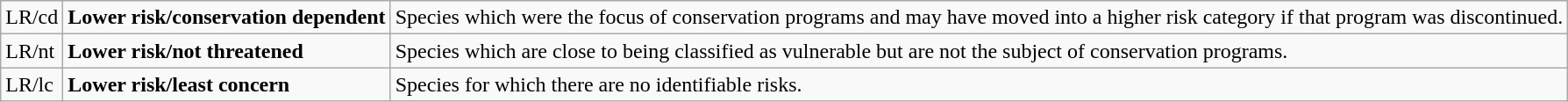<table class="wikitable" style="text-align:left">
<tr>
<td>LR/cd</td>
<td><strong>Lower risk/conservation dependent</strong></td>
<td>Species which were the focus of conservation programs and may have moved into a higher risk category if that program was discontinued.</td>
</tr>
<tr>
<td>LR/nt</td>
<td><strong>Lower risk/not threatened</strong></td>
<td>Species which are close to being classified as vulnerable but are not the subject of conservation programs.</td>
</tr>
<tr>
<td>LR/lc</td>
<td><strong>Lower risk/least concern</strong></td>
<td>Species for which there are no identifiable risks.</td>
</tr>
</table>
